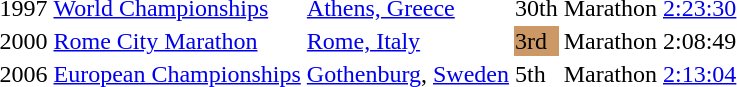<table>
<tr>
<td>1997</td>
<td><a href='#'>World Championships</a></td>
<td><a href='#'>Athens, Greece</a></td>
<td>30th</td>
<td>Marathon</td>
<td><a href='#'>2:23:30</a></td>
</tr>
<tr>
<td>2000</td>
<td><a href='#'>Rome City Marathon</a></td>
<td><a href='#'>Rome, Italy</a></td>
<td bgcolor="cc9966">3rd</td>
<td>Marathon</td>
<td>2:08:49</td>
</tr>
<tr>
<td>2006</td>
<td><a href='#'>European Championships</a></td>
<td><a href='#'>Gothenburg</a>, <a href='#'>Sweden</a></td>
<td>5th</td>
<td>Marathon</td>
<td><a href='#'>2:13:04</a></td>
</tr>
</table>
